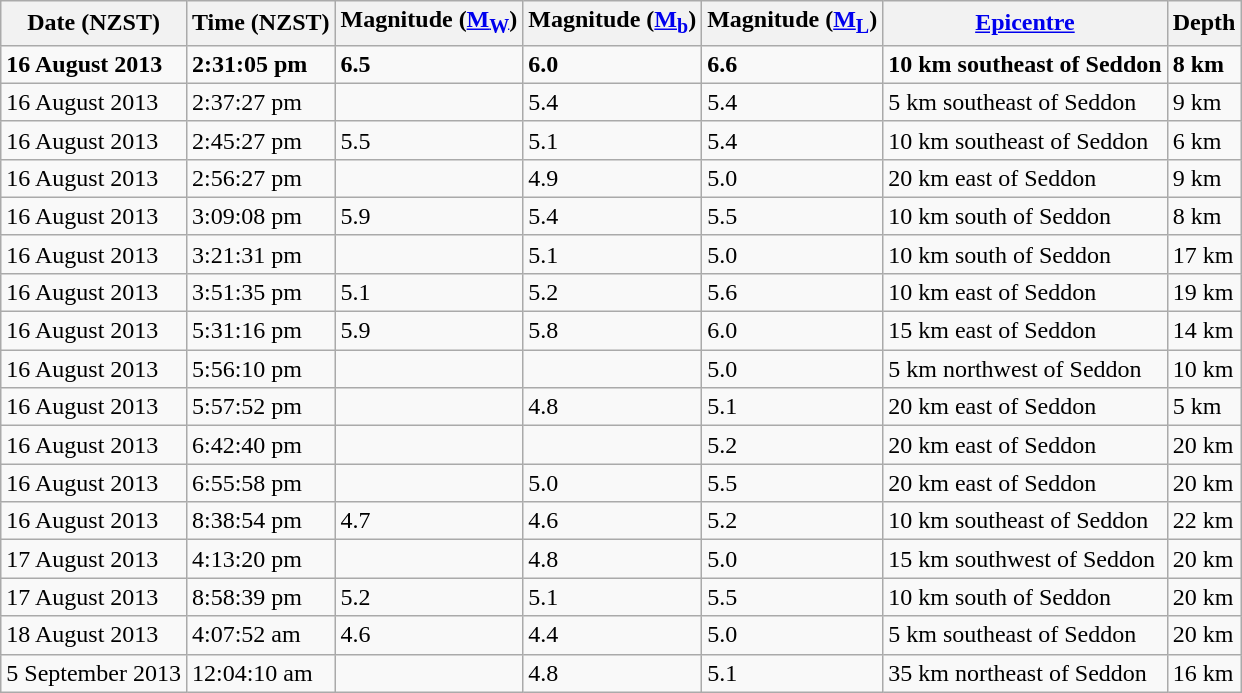<table class="wikitable">
<tr>
<th>Date (NZST)</th>
<th>Time (NZST)</th>
<th>Magnitude (<a href='#'>M<sub>W</sub></a>)</th>
<th>Magnitude (<a href='#'>M<sub>b</sub></a>)</th>
<th>Magnitude (<a href='#'>M<sub>L</sub></a>)</th>
<th><a href='#'>Epicentre</a></th>
<th>Depth</th>
</tr>
<tr>
<td><strong>16 August 2013</strong></td>
<td><strong>2:31:05 pm</strong></td>
<td><strong>6.5</strong></td>
<td><strong>6.0</strong></td>
<td><strong>6.6</strong></td>
<td><strong>10 km southeast of Seddon</strong></td>
<td><strong>8 km</strong></td>
</tr>
<tr>
<td>16 August 2013</td>
<td>2:37:27 pm</td>
<td></td>
<td>5.4</td>
<td>5.4</td>
<td>5 km southeast of Seddon</td>
<td>9 km</td>
</tr>
<tr>
<td>16 August 2013</td>
<td>2:45:27 pm</td>
<td>5.5</td>
<td>5.1</td>
<td>5.4</td>
<td>10 km southeast of Seddon</td>
<td>6 km</td>
</tr>
<tr>
<td>16 August 2013</td>
<td>2:56:27 pm</td>
<td></td>
<td>4.9</td>
<td>5.0</td>
<td>20 km east of Seddon</td>
<td>9 km</td>
</tr>
<tr>
<td>16 August 2013</td>
<td>3:09:08 pm</td>
<td>5.9</td>
<td>5.4</td>
<td>5.5</td>
<td>10 km south of Seddon</td>
<td>8 km</td>
</tr>
<tr>
<td>16 August 2013</td>
<td>3:21:31 pm</td>
<td></td>
<td>5.1</td>
<td>5.0</td>
<td>10 km south of Seddon</td>
<td>17 km</td>
</tr>
<tr>
<td>16 August 2013</td>
<td>3:51:35 pm</td>
<td>5.1</td>
<td>5.2</td>
<td>5.6</td>
<td>10 km east of Seddon</td>
<td>19 km</td>
</tr>
<tr>
<td>16 August 2013</td>
<td>5:31:16 pm</td>
<td>5.9</td>
<td>5.8</td>
<td>6.0</td>
<td>15 km east of Seddon</td>
<td>14 km</td>
</tr>
<tr>
<td>16 August 2013</td>
<td>5:56:10 pm</td>
<td></td>
<td></td>
<td>5.0</td>
<td>5 km northwest of Seddon</td>
<td>10 km</td>
</tr>
<tr>
<td>16 August 2013</td>
<td>5:57:52 pm</td>
<td></td>
<td>4.8</td>
<td>5.1</td>
<td>20 km east of Seddon</td>
<td>5 km</td>
</tr>
<tr>
<td>16 August 2013</td>
<td>6:42:40 pm</td>
<td></td>
<td></td>
<td>5.2</td>
<td>20 km east of Seddon</td>
<td>20 km</td>
</tr>
<tr>
<td>16 August 2013</td>
<td>6:55:58 pm</td>
<td></td>
<td>5.0</td>
<td>5.5</td>
<td>20 km east of Seddon</td>
<td>20 km</td>
</tr>
<tr>
<td>16 August 2013</td>
<td>8:38:54 pm</td>
<td>4.7</td>
<td>4.6</td>
<td>5.2</td>
<td>10 km southeast of Seddon</td>
<td>22 km</td>
</tr>
<tr>
<td>17 August 2013</td>
<td>4:13:20 pm</td>
<td></td>
<td>4.8</td>
<td>5.0</td>
<td>15 km southwest of Seddon</td>
<td>20 km</td>
</tr>
<tr>
<td>17 August 2013</td>
<td>8:58:39 pm</td>
<td>5.2</td>
<td>5.1</td>
<td>5.5</td>
<td>10 km south of Seddon</td>
<td>20 km</td>
</tr>
<tr>
<td>18 August 2013</td>
<td>4:07:52 am</td>
<td>4.6</td>
<td>4.4</td>
<td>5.0</td>
<td>5 km southeast of Seddon</td>
<td>20 km</td>
</tr>
<tr>
<td>5 September 2013</td>
<td>12:04:10 am</td>
<td></td>
<td>4.8</td>
<td>5.1</td>
<td>35 km northeast of Seddon</td>
<td>16 km</td>
</tr>
</table>
